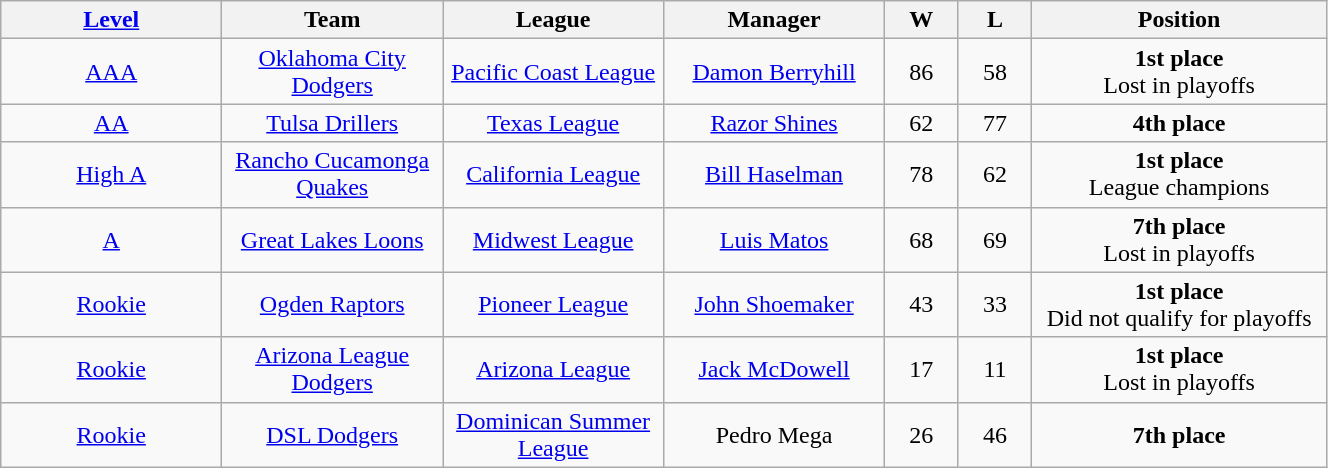<table class="wikitable" style="width:70%; text-align:center;">
<tr>
<th style="width:15%;"><a href='#'>Level</a></th>
<th style="width:15%;">Team</th>
<th style="width:15%;">League</th>
<th style="width:15%;">Manager</th>
<th style="width:5%;">W</th>
<th style="width:5%;">L</th>
<th style="width:20%;">Position</th>
</tr>
<tr>
<td><a href='#'>AAA</a></td>
<td><a href='#'>Oklahoma City Dodgers</a></td>
<td><a href='#'>Pacific Coast League</a></td>
<td><a href='#'>Damon Berryhill</a></td>
<td>86</td>
<td>58</td>
<td><strong>1st place</strong><br>Lost in playoffs</td>
</tr>
<tr>
<td><a href='#'>AA</a></td>
<td><a href='#'>Tulsa Drillers</a></td>
<td><a href='#'>Texas League</a></td>
<td><a href='#'>Razor Shines</a></td>
<td>62</td>
<td>77</td>
<td><strong>4th place</strong></td>
</tr>
<tr>
<td><a href='#'>High A</a></td>
<td><a href='#'>Rancho Cucamonga Quakes</a></td>
<td><a href='#'>California League</a></td>
<td><a href='#'>Bill Haselman</a></td>
<td>78</td>
<td>62</td>
<td><strong>1st place</strong><br>League champions</td>
</tr>
<tr>
<td><a href='#'>A</a></td>
<td><a href='#'>Great Lakes Loons</a></td>
<td><a href='#'>Midwest League</a></td>
<td><a href='#'>Luis Matos</a></td>
<td>68</td>
<td>69</td>
<td><strong>7th place</strong><br>Lost in playoffs</td>
</tr>
<tr>
<td><a href='#'>Rookie</a></td>
<td><a href='#'>Ogden Raptors</a></td>
<td><a href='#'>Pioneer League</a></td>
<td><a href='#'>John Shoemaker</a></td>
<td>43</td>
<td>33</td>
<td><strong>1st place</strong> <br>Did not qualify for playoffs</td>
</tr>
<tr>
<td><a href='#'>Rookie</a></td>
<td><a href='#'>Arizona League Dodgers</a></td>
<td><a href='#'>Arizona League</a></td>
<td><a href='#'>Jack McDowell</a></td>
<td>17</td>
<td>11</td>
<td><strong>1st place</strong> <br>Lost in playoffs</td>
</tr>
<tr>
<td><a href='#'>Rookie</a></td>
<td><a href='#'>DSL Dodgers</a></td>
<td><a href='#'>Dominican Summer League</a></td>
<td>Pedro Mega</td>
<td>26</td>
<td>46</td>
<td><strong>7th place</strong></td>
</tr>
</table>
